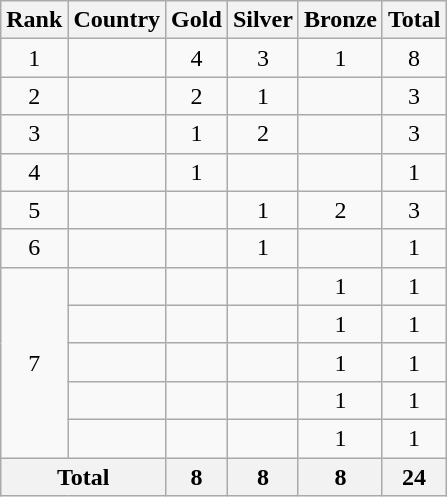<table class=wikitable>
<tr>
<th>Rank</th>
<th>Country</th>
<th>Gold</th>
<th>Silver</th>
<th>Bronze</th>
<th>Total</th>
</tr>
<tr align=center>
<td>1</td>
<td align=left></td>
<td>4</td>
<td>3</td>
<td>1</td>
<td>8</td>
</tr>
<tr align=center>
<td>2</td>
<td align=left></td>
<td>2</td>
<td>1</td>
<td></td>
<td>3</td>
</tr>
<tr align=center>
<td>3</td>
<td align=left></td>
<td>1</td>
<td>2</td>
<td></td>
<td>3</td>
</tr>
<tr align=center>
<td>4</td>
<td align=left></td>
<td>1</td>
<td></td>
<td></td>
<td>1</td>
</tr>
<tr align=center>
<td>5</td>
<td align=left></td>
<td></td>
<td>1</td>
<td>2</td>
<td>3</td>
</tr>
<tr align=center>
<td>6</td>
<td align=left></td>
<td></td>
<td>1</td>
<td></td>
<td>1</td>
</tr>
<tr align=center>
<td rowspan=5>7</td>
<td align=left></td>
<td></td>
<td></td>
<td>1</td>
<td>1</td>
</tr>
<tr align=center>
<td align=left></td>
<td></td>
<td></td>
<td>1</td>
<td>1</td>
</tr>
<tr align=center>
<td align=left></td>
<td></td>
<td></td>
<td>1</td>
<td>1</td>
</tr>
<tr align=center>
<td align=left></td>
<td></td>
<td></td>
<td>1</td>
<td>1</td>
</tr>
<tr align=center>
<td align=left></td>
<td></td>
<td></td>
<td>1</td>
<td>1</td>
</tr>
<tr>
<th colspan=2>Total</th>
<th>8</th>
<th>8</th>
<th>8</th>
<th>24</th>
</tr>
</table>
